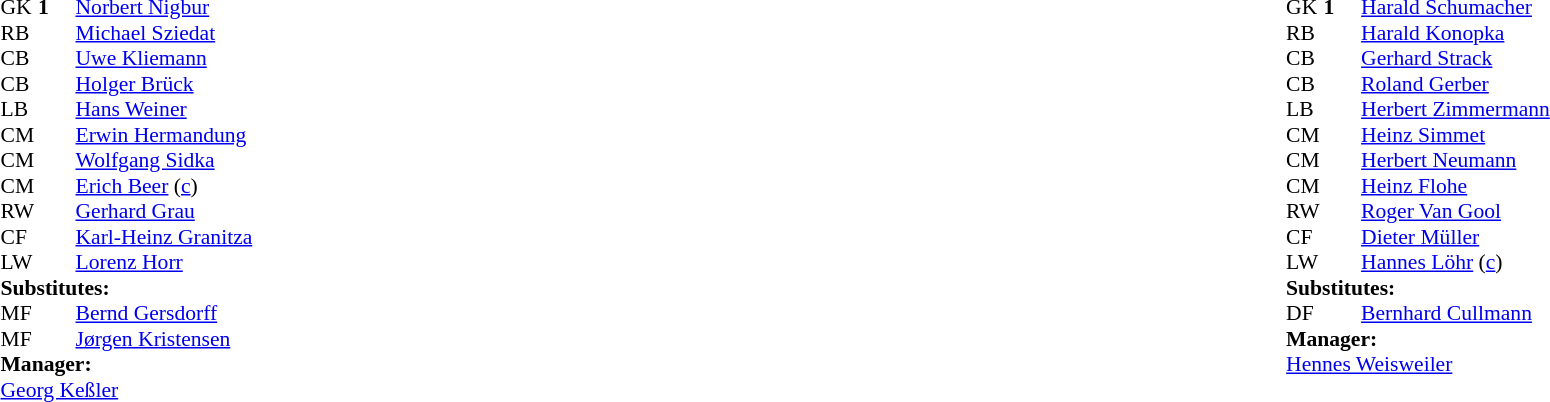<table width="100%">
<tr>
<td valign="top" width="40%"><br><table style="font-size:90%" cellspacing="0" cellpadding="0">
<tr>
<th width=25></th>
<th width=25></th>
</tr>
<tr>
<td>GK</td>
<td><strong>1</strong></td>
<td> <a href='#'>Norbert Nigbur</a></td>
</tr>
<tr>
<td>RB</td>
<td></td>
<td> <a href='#'>Michael Sziedat</a></td>
</tr>
<tr>
<td>CB</td>
<td></td>
<td> <a href='#'>Uwe Kliemann</a></td>
</tr>
<tr>
<td>CB</td>
<td></td>
<td> <a href='#'>Holger Brück</a></td>
</tr>
<tr>
<td>LB</td>
<td></td>
<td> <a href='#'>Hans Weiner</a></td>
<td></td>
</tr>
<tr>
<td>CM</td>
<td></td>
<td> <a href='#'>Erwin Hermandung</a></td>
<td></td>
<td></td>
</tr>
<tr>
<td>CM</td>
<td></td>
<td> <a href='#'>Wolfgang Sidka</a></td>
<td></td>
<td></td>
</tr>
<tr>
<td>CM</td>
<td></td>
<td> <a href='#'>Erich Beer</a> (<a href='#'>c</a>)</td>
</tr>
<tr>
<td>RW</td>
<td></td>
<td> <a href='#'>Gerhard Grau</a></td>
</tr>
<tr>
<td>CF</td>
<td></td>
<td> <a href='#'>Karl-Heinz Granitza</a></td>
</tr>
<tr>
<td>LW</td>
<td></td>
<td> <a href='#'>Lorenz Horr</a></td>
</tr>
<tr>
<td colspan=3><strong>Substitutes:</strong></td>
</tr>
<tr>
<td>MF</td>
<td></td>
<td> <a href='#'>Bernd Gersdorff</a></td>
<td></td>
<td></td>
</tr>
<tr>
<td>MF</td>
<td></td>
<td> <a href='#'>Jørgen Kristensen</a></td>
<td></td>
<td></td>
</tr>
<tr>
<td colspan=3><strong>Manager:</strong></td>
</tr>
<tr>
<td colspan=3> <a href='#'>Georg Keßler</a></td>
</tr>
</table>
</td>
<td valign="top"></td>
<td valign="top" width="50%"><br><table style="font-size:90%; margin:auto" cellspacing="0" cellpadding="0">
<tr>
<th width=25></th>
<th width=25></th>
</tr>
<tr>
<td>GK</td>
<td><strong>1</strong></td>
<td> <a href='#'>Harald Schumacher</a></td>
</tr>
<tr>
<td>RB</td>
<td></td>
<td> <a href='#'>Harald Konopka</a></td>
</tr>
<tr>
<td>CB</td>
<td></td>
<td> <a href='#'>Gerhard Strack</a></td>
</tr>
<tr>
<td>CB</td>
<td></td>
<td> <a href='#'>Roland Gerber</a></td>
<td></td>
</tr>
<tr>
<td>LB</td>
<td></td>
<td> <a href='#'>Herbert Zimmermann</a></td>
</tr>
<tr>
<td>CM</td>
<td></td>
<td> <a href='#'>Heinz Simmet</a></td>
</tr>
<tr>
<td>CM</td>
<td></td>
<td> <a href='#'>Herbert Neumann</a></td>
<td></td>
<td></td>
</tr>
<tr>
<td>CM</td>
<td></td>
<td> <a href='#'>Heinz Flohe</a></td>
</tr>
<tr>
<td>RW</td>
<td></td>
<td> <a href='#'>Roger Van Gool</a></td>
</tr>
<tr>
<td>CF</td>
<td></td>
<td> <a href='#'>Dieter Müller</a></td>
</tr>
<tr>
<td>LW</td>
<td></td>
<td> <a href='#'>Hannes Löhr</a> (<a href='#'>c</a>)</td>
</tr>
<tr>
<td colspan=3><strong>Substitutes:</strong></td>
</tr>
<tr>
<td>DF</td>
<td></td>
<td> <a href='#'>Bernhard Cullmann</a></td>
<td></td>
<td></td>
</tr>
<tr>
<td colspan=3><strong>Manager:</strong></td>
</tr>
<tr>
<td colspan=3> <a href='#'>Hennes Weisweiler</a></td>
</tr>
</table>
</td>
</tr>
</table>
